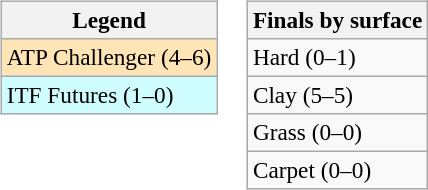<table>
<tr valign=top>
<td><br><table class=wikitable style=font-size:97%>
<tr>
<th>Legend</th>
</tr>
<tr bgcolor=moccasin>
<td>ATP Challenger (4–6)</td>
</tr>
<tr bgcolor=cffcff>
<td>ITF Futures (1–0)</td>
</tr>
</table>
</td>
<td><br><table class=wikitable style=font-size:97%>
<tr>
<th>Finals by surface</th>
</tr>
<tr>
<td>Hard (0–1)</td>
</tr>
<tr>
<td>Clay (5–5)</td>
</tr>
<tr>
<td>Grass (0–0)</td>
</tr>
<tr>
<td>Carpet (0–0)</td>
</tr>
</table>
</td>
</tr>
</table>
